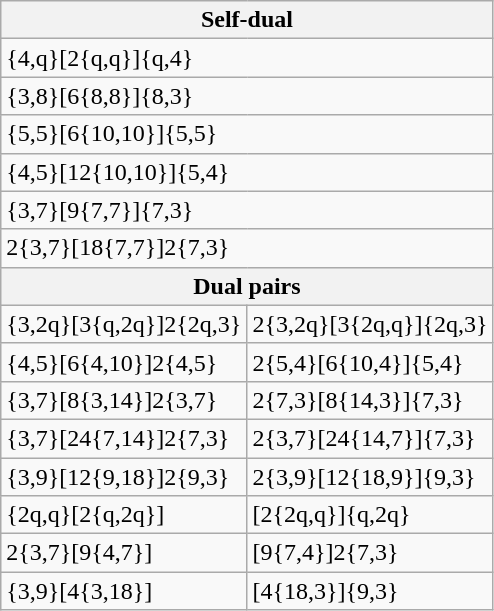<table class="wikitable">
<tr>
<th colspan=2>Self-dual</th>
</tr>
<tr>
<td colspan=2>{4,q}[2{q,q}]{q,4}</td>
</tr>
<tr>
<td colspan=2>{3,8}[6{8,8}]{8,3}</td>
</tr>
<tr>
<td colspan=2>{5,5}[6{10,10}]{5,5}</td>
</tr>
<tr>
<td colspan=2>{4,5}[12{10,10}]{5,4}</td>
</tr>
<tr>
<td colspan=2>{3,7}[9{7,7}]{7,3}</td>
</tr>
<tr>
<td colspan=2>2{3,7}[18{7,7}]2{7,3}</td>
</tr>
<tr>
<th colspan=2>Dual pairs</th>
</tr>
<tr>
<td>{3,2q}[3{q,2q}]2{2q,3}</td>
<td>2{3,2q}[3{2q,q}]{2q,3}</td>
</tr>
<tr>
<td>{4,5}[6{4,10}]2{4,5}</td>
<td>2{5,4}[6{10,4}]{5,4}</td>
</tr>
<tr>
<td>{3,7}[8{3,14}]2{3,7}</td>
<td>2{7,3}[8{14,3}]{7,3}</td>
</tr>
<tr>
<td>{3,7}[24{7,14}]2{7,3}</td>
<td>2{3,7}[24{14,7}]{7,3}</td>
</tr>
<tr>
<td>{3,9}[12{9,18}]2{9,3}</td>
<td>2{3,9}[12{18,9}]{9,3}</td>
</tr>
<tr>
<td>{2q,q}[2{q,2q}]</td>
<td>[2{2q,q}]{q,2q}</td>
</tr>
<tr>
<td>2{3,7}[9{4,7}]</td>
<td>[9{7,4}]2{7,3}</td>
</tr>
<tr>
<td>{3,9}[4{3,18}]</td>
<td>[4{18,3}]{9,3}</td>
</tr>
</table>
